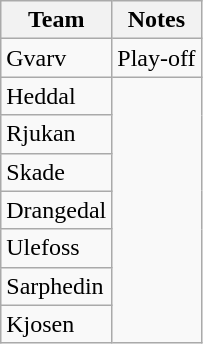<table class="wikitable">
<tr>
<th>Team</th>
<th>Notes</th>
</tr>
<tr>
<td>Gvarv</td>
<td>Play-off</td>
</tr>
<tr>
<td>Heddal</td>
</tr>
<tr>
<td>Rjukan</td>
</tr>
<tr>
<td>Skade</td>
</tr>
<tr>
<td>Drangedal</td>
</tr>
<tr>
<td>Ulefoss</td>
</tr>
<tr>
<td>Sarphedin</td>
</tr>
<tr>
<td>Kjosen</td>
</tr>
</table>
